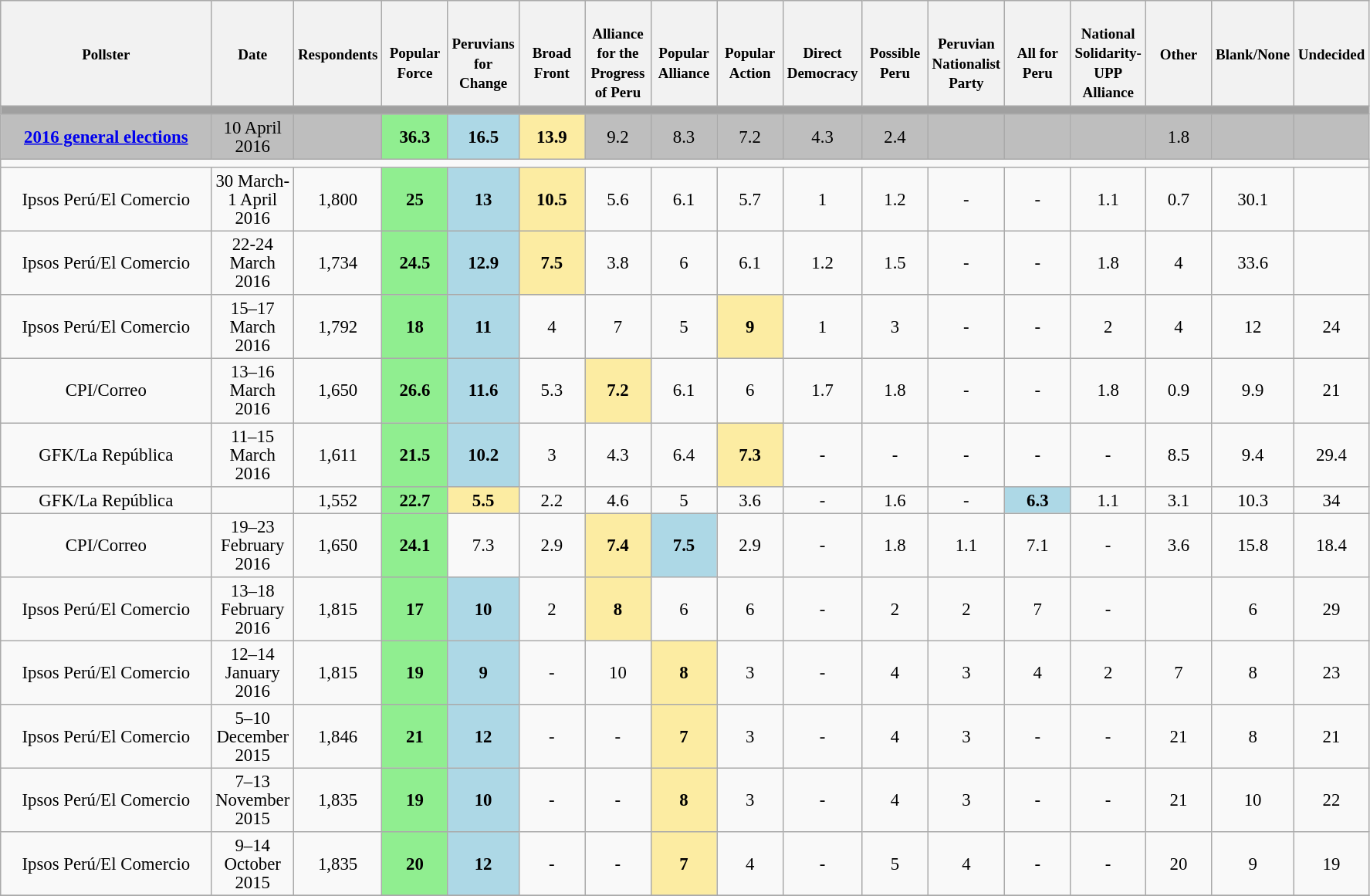<table class="wikitable mw-datatable collapsible" style="text-align:center; font-size:95%; line-height:16px;">
<tr style="height:42px; background-color:#E9E9E9">
<th style="width:175px;"><small>Pollster</small></th>
<th style="width:50px;"><small>Date</small></th>
<th style="width:50px;"><small>Respondents</small></th>
<th style="width:50px;"><br><small><strong>Popular Force</strong></small></th>
<th style="width:50px;"><br><small><strong>Peruvians for Change</strong></small></th>
<th style="width:50px;"><br><small><strong>Broad Front</strong></small></th>
<th style="width:50px;"><br><small><strong>Alliance for the Progress of Peru</strong></small></th>
<th style="width:50px;"><br><small><strong>Popular Alliance</strong></small></th>
<th style="width:50px;"><br><small><strong>Popular Action</strong></small></th>
<th style="width:50px;"><br><small><strong>Direct Democracy</strong></small></th>
<th style="width:50px;"><br><small><strong>Possible Peru</strong></small></th>
<th style="width:50px;"><br><small><strong>Peruvian Nationalist Party</strong></small></th>
<th style="width:50px;"><br><small><strong>All for Peru</strong></small></th>
<th style="width:50px;"><br><small><strong>National Solidarity-UPP Alliance</strong></small></th>
<th style="width:50px;"><small>Other</small></th>
<th style="width:50px;"><small>Blank/None</small></th>
<th style="width:50px;"><small>Undecided</small></th>
</tr>
<tr>
<td colspan="18" style="background:#A0A0A0"></td>
</tr>
<tr style="background-color:#BEBEBE;">
<td><strong><a href='#'>2016 general elections</a></strong></td>
<td>10 April 2016</td>
<td></td>
<td align="center" style="background:lightgreen"><strong>36.3</strong></td>
<td align="center" style="background:lightblue"><strong>16.5</strong></td>
<td align="center" style="background:#fceca2"><strong>13.9</strong></td>
<td>9.2</td>
<td>8.3</td>
<td>7.2</td>
<td>4.3</td>
<td>2.4</td>
<td></td>
<td></td>
<td></td>
<td>1.8</td>
<td></td>
<td></td>
</tr>
<tr>
<td colspan="18"></td>
</tr>
<tr>
<td>Ipsos Perú/El Comercio</td>
<td>30 March-1 April 2016</td>
<td>1,800</td>
<td align="center" style="background:lightgreen"><strong>25</strong></td>
<td align="center" style="background:lightblue"><strong>13</strong></td>
<td align="center" style="background:#fceca2"><strong>10.5</strong></td>
<td>5.6</td>
<td>6.1</td>
<td>5.7</td>
<td>1</td>
<td>1.2</td>
<td>-</td>
<td>-</td>
<td>1.1</td>
<td>0.7</td>
<td>30.1</td>
<td></td>
</tr>
<tr>
<td>Ipsos Perú/El Comercio</td>
<td>22-24 March 2016</td>
<td>1,734</td>
<td align="center" style="background:lightgreen"><strong>24.5</strong></td>
<td align="center" style="background:lightblue"><strong>12.9</strong></td>
<td align="center" style="background:#fceca2"><strong>7.5</strong></td>
<td>3.8</td>
<td>6</td>
<td>6.1</td>
<td>1.2</td>
<td>1.5</td>
<td>-</td>
<td>-</td>
<td>1.8</td>
<td>4</td>
<td>33.6</td>
<td></td>
</tr>
<tr>
<td>Ipsos Perú/El Comercio</td>
<td>15–17 March 2016</td>
<td>1,792</td>
<td align="center" style="background:lightgreen"><strong>18</strong></td>
<td align="center" style="background:lightblue"><strong>11</strong></td>
<td>4</td>
<td>7</td>
<td>5</td>
<td align="center" style="background:#fceca2"><strong>9</strong></td>
<td>1</td>
<td>3</td>
<td>-</td>
<td>-</td>
<td>2</td>
<td>4</td>
<td>12</td>
<td>24</td>
</tr>
<tr>
<td>CPI/Correo</td>
<td>13–16 March 2016</td>
<td>1,650</td>
<td align="center" style="background:lightgreen"><strong>26.6</strong></td>
<td align="center" style="background:lightblue"><strong>11.6</strong></td>
<td>5.3</td>
<td align="center" style="background:#fceca2"><strong>7.2</strong></td>
<td>6.1</td>
<td>6</td>
<td>1.7</td>
<td>1.8</td>
<td>-</td>
<td>-</td>
<td>1.8</td>
<td>0.9</td>
<td>9.9</td>
<td>21</td>
</tr>
<tr>
<td>GFK/La República</td>
<td>11–15 March 2016</td>
<td>1,611</td>
<td align="center" style="background:lightgreen"><strong>21.5</strong></td>
<td align="center" style="background:lightblue"><strong>10.2</strong></td>
<td>3</td>
<td>4.3</td>
<td>6.4</td>
<td align="center" style="background:#fceca2"><strong>7.3</strong></td>
<td>-</td>
<td>-</td>
<td>-</td>
<td>-</td>
<td>-</td>
<td>8.5</td>
<td>9.4</td>
<td>29.4</td>
</tr>
<tr>
<td>GFK/La República</td>
<td></td>
<td>1,552</td>
<td align="center" style="background:lightgreen"><strong>22.7</strong></td>
<td align="center" style="background:#fceca2"><strong>5.5</strong></td>
<td>2.2</td>
<td>4.6</td>
<td>5</td>
<td>3.6</td>
<td>-</td>
<td>1.6</td>
<td>-</td>
<td align="center" style="background:lightblue"><strong>6.3</strong></td>
<td>1.1</td>
<td>3.1</td>
<td>10.3</td>
<td>34</td>
</tr>
<tr>
<td>CPI/Correo</td>
<td>19–23 February 2016</td>
<td>1,650</td>
<td align="center" style="background:lightgreen"><strong>24.1</strong></td>
<td>7.3</td>
<td>2.9</td>
<td align="center" style="background:#fceca2"><strong>7.4</strong></td>
<td align="center" style="background:lightblue"><strong>7.5</strong></td>
<td>2.9</td>
<td>-</td>
<td>1.8</td>
<td>1.1</td>
<td>7.1</td>
<td>-</td>
<td>3.6</td>
<td>15.8</td>
<td>18.4</td>
</tr>
<tr>
<td>Ipsos Perú/El Comercio</td>
<td>13–18 February 2016</td>
<td>1,815</td>
<td align="center" style="background:lightgreen"><strong>17</strong></td>
<td align="center" style="background:lightblue"><strong>10</strong></td>
<td>2</td>
<td align="center" style="background:#fceca2"><strong>8</strong></td>
<td>6</td>
<td>6</td>
<td>-</td>
<td>2</td>
<td>2</td>
<td>7</td>
<td>-</td>
<td></td>
<td>6</td>
<td>29</td>
</tr>
<tr>
<td>Ipsos Perú/El Comercio</td>
<td>12–14 January 2016</td>
<td>1,815</td>
<td align="center" style="background:lightgreen"><strong>19</strong></td>
<td align="center" style="background:lightblue"><strong>9</strong></td>
<td>-</td>
<td>10</td>
<td align="center" style="background:#fceca2"><strong>8</strong></td>
<td>3</td>
<td>-</td>
<td>4</td>
<td>3</td>
<td>4</td>
<td>2</td>
<td>7</td>
<td>8</td>
<td>23</td>
</tr>
<tr>
<td>Ipsos Perú/El Comercio</td>
<td>5–10 December 2015</td>
<td>1,846</td>
<td align="center" style="background:lightgreen"><strong>21</strong></td>
<td align="center" style="background:lightblue"><strong>12</strong></td>
<td>-</td>
<td>-</td>
<td align="center" style="background:#fceca2"><strong>7</strong></td>
<td>3</td>
<td>-</td>
<td>4</td>
<td>3</td>
<td>-</td>
<td>-</td>
<td>21</td>
<td>8</td>
<td>21</td>
</tr>
<tr>
<td>Ipsos Perú/El Comercio</td>
<td>7–13 November 2015</td>
<td>1,835</td>
<td align="center" style="background:lightgreen"><strong>19</strong></td>
<td align="center" style="background:lightblue"><strong>10</strong></td>
<td>-</td>
<td>-</td>
<td align="center" style="background:#fceca2"><strong>8</strong></td>
<td>3</td>
<td>-</td>
<td>4</td>
<td>3</td>
<td>-</td>
<td>-</td>
<td>21</td>
<td>10</td>
<td>22</td>
</tr>
<tr>
<td>Ipsos Perú/El Comercio</td>
<td>9–14 October 2015</td>
<td>1,835</td>
<td align="center" style="background:lightgreen"><strong>20</strong></td>
<td align="center" style="background:lightblue"><strong>12</strong></td>
<td>-</td>
<td>-</td>
<td align="center" style="background:#fceca2"><strong>7</strong></td>
<td>4</td>
<td>-</td>
<td>5</td>
<td>4</td>
<td>-</td>
<td>-</td>
<td>20</td>
<td>9</td>
<td>19</td>
</tr>
<tr>
</tr>
</table>
